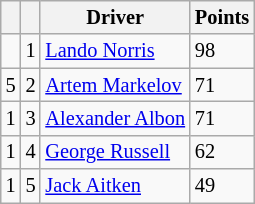<table class="wikitable" style="font-size: 85%;">
<tr>
<th></th>
<th></th>
<th>Driver</th>
<th>Points</th>
</tr>
<tr>
<td></td>
<td align="center">1</td>
<td> <a href='#'>Lando Norris</a></td>
<td>98</td>
</tr>
<tr>
<td> 5</td>
<td align="center">2</td>
<td> <a href='#'>Artem Markelov</a></td>
<td>71</td>
</tr>
<tr>
<td> 1</td>
<td align="center">3</td>
<td> <a href='#'>Alexander Albon</a></td>
<td>71</td>
</tr>
<tr>
<td> 1</td>
<td align="center">4</td>
<td> <a href='#'>George Russell</a></td>
<td>62</td>
</tr>
<tr>
<td> 1</td>
<td align="center">5</td>
<td> <a href='#'>Jack Aitken</a></td>
<td>49</td>
</tr>
</table>
